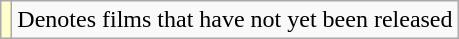<table class="wikitable">
<tr>
<td style="background:#FFFFCC;"></td>
<td>Denotes films that have not yet been released</td>
</tr>
</table>
